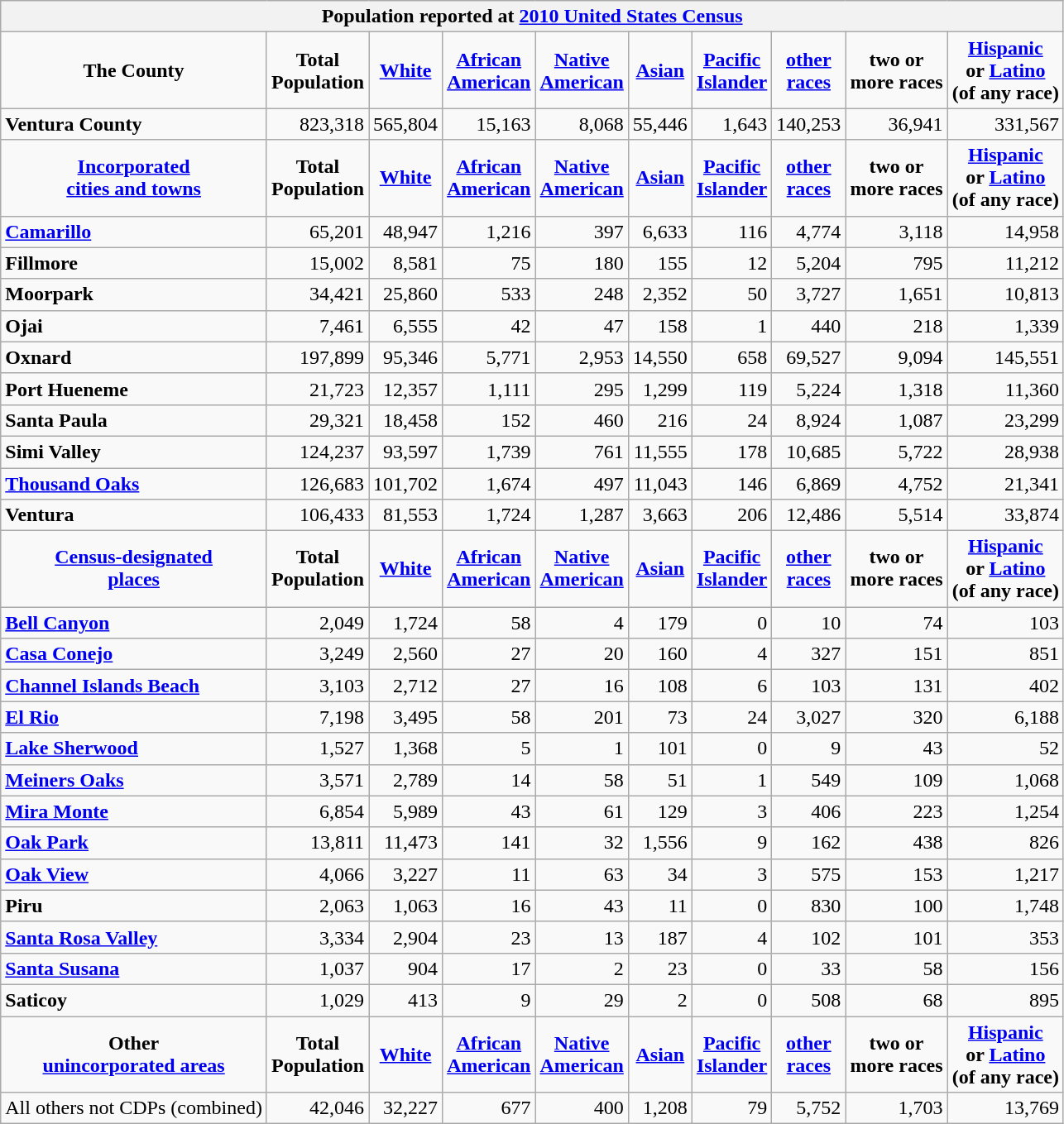<table class="wikitable collapsible collapsed">
<tr>
<th colspan=10>Population reported at <a href='#'>2010 United States Census</a></th>
</tr>
<tr>
<td style="text-align:center;"><strong>The County</strong></td>
<td style="text-align:center;"><strong>Total<br>Population</strong></td>
<td style="text-align:center;"><strong><a href='#'>White</a></strong></td>
<td style="text-align:center;"><strong><a href='#'>African<br>American</a></strong></td>
<td style="text-align:center;"><strong><a href='#'>Native<br>American</a></strong></td>
<td style="text-align:center;"><strong><a href='#'>Asian</a></strong></td>
<td style="text-align:center;"><strong><a href='#'>Pacific<br>Islander</a></strong></td>
<td style="text-align:center;"><strong><a href='#'>other<br>races</a></strong></td>
<td style="text-align:center;"><strong>two or<br>more races</strong></td>
<td style="text-align:center;"><strong><a href='#'>Hispanic</a><br>or <a href='#'>Latino</a><br>(of any race)</strong></td>
</tr>
<tr>
<td><strong> Ventura County</strong></td>
<td align="right">823,318</td>
<td align="right">565,804</td>
<td align="right">15,163</td>
<td align="right">8,068</td>
<td align="right">55,446</td>
<td align="right">1,643</td>
<td align="right">140,253</td>
<td align="right">36,941</td>
<td align="right">331,567</td>
</tr>
<tr>
<td style="text-align:center;"><strong><a href='#'>Incorporated<br>cities and towns</a></strong></td>
<td style="text-align:center;"><strong>Total<br>Population</strong></td>
<td style="text-align:center;"><strong><a href='#'>White</a></strong></td>
<td style="text-align:center;"><strong><a href='#'>African<br>American</a></strong></td>
<td style="text-align:center;"><strong><a href='#'>Native<br>American</a></strong></td>
<td style="text-align:center;"><strong><a href='#'>Asian</a></strong></td>
<td style="text-align:center;"><strong><a href='#'>Pacific<br>Islander</a></strong></td>
<td style="text-align:center;"><strong><a href='#'>other<br>races</a></strong></td>
<td style="text-align:center;"><strong>two or<br>more races</strong></td>
<td style="text-align:center;"><strong><a href='#'>Hispanic</a><br>or <a href='#'>Latino</a><br>(of any race)</strong></td>
</tr>
<tr>
<td><strong><a href='#'>Camarillo</a></strong></td>
<td align="right">65,201</td>
<td align="right">48,947</td>
<td align="right">1,216</td>
<td align="right">397</td>
<td align="right">6,633</td>
<td align="right">116</td>
<td align="right">4,774</td>
<td align="right">3,118</td>
<td align="right">14,958</td>
</tr>
<tr>
<td><strong>Fillmore</strong></td>
<td align="right">15,002</td>
<td align="right">8,581</td>
<td align="right">75</td>
<td align="right">180</td>
<td align="right">155</td>
<td align="right">12</td>
<td align="right">5,204</td>
<td align="right">795</td>
<td align="right">11,212</td>
</tr>
<tr>
<td><strong>Moorpark</strong></td>
<td align="right">34,421</td>
<td align="right">25,860</td>
<td align="right">533</td>
<td align="right">248</td>
<td align="right">2,352</td>
<td align="right">50</td>
<td align="right">3,727</td>
<td align="right">1,651</td>
<td align="right">10,813</td>
</tr>
<tr>
<td><strong>Ojai</strong></td>
<td align="right">7,461</td>
<td align="right">6,555</td>
<td align="right">42</td>
<td align="right">47</td>
<td align="right">158</td>
<td align="right">1</td>
<td align="right">440</td>
<td align="right">218</td>
<td align="right">1,339</td>
</tr>
<tr>
<td><strong>Oxnard</strong></td>
<td align="right">197,899</td>
<td align="right">95,346</td>
<td align="right">5,771</td>
<td align="right">2,953</td>
<td align="right">14,550</td>
<td align="right">658</td>
<td align="right">69,527</td>
<td align="right">9,094</td>
<td align="right">145,551</td>
</tr>
<tr>
<td><strong>Port Hueneme</strong></td>
<td align="right">21,723</td>
<td align="right">12,357</td>
<td align="right">1,111</td>
<td align="right">295</td>
<td align="right">1,299</td>
<td align="right">119</td>
<td align="right">5,224</td>
<td align="right">1,318</td>
<td align="right">11,360</td>
</tr>
<tr>
<td><strong>Santa Paula</strong></td>
<td align="right">29,321</td>
<td align="right">18,458</td>
<td align="right">152</td>
<td align="right">460</td>
<td align="right">216</td>
<td align="right">24</td>
<td align="right">8,924</td>
<td align="right">1,087</td>
<td align="right">23,299</td>
</tr>
<tr>
<td><strong>Simi Valley</strong></td>
<td align="right">124,237</td>
<td align="right">93,597</td>
<td align="right">1,739</td>
<td align="right">761</td>
<td align="right">11,555</td>
<td align="right">178</td>
<td align="right">10,685</td>
<td align="right">5,722</td>
<td align="right">28,938</td>
</tr>
<tr>
<td><strong><a href='#'>Thousand Oaks</a></strong></td>
<td align="right">126,683</td>
<td align="right">101,702</td>
<td align="right">1,674</td>
<td align="right">497</td>
<td align="right">11,043</td>
<td align="right">146</td>
<td align="right">6,869</td>
<td align="right">4,752</td>
<td align="right">21,341</td>
</tr>
<tr>
<td><strong>Ventura</strong></td>
<td align="right">106,433</td>
<td align="right">81,553</td>
<td align="right">1,724</td>
<td align="right">1,287</td>
<td align="right">3,663</td>
<td align="right">206</td>
<td align="right">12,486</td>
<td align="right">5,514</td>
<td align="right">33,874</td>
</tr>
<tr>
<td style="text-align:center;"><strong><a href='#'>Census-designated<br>places</a></strong></td>
<td style="text-align:center;"><strong>Total<br>Population</strong></td>
<td style="text-align:center;"><strong><a href='#'>White</a></strong></td>
<td style="text-align:center;"><strong><a href='#'>African<br>American</a></strong></td>
<td style="text-align:center;"><strong><a href='#'>Native<br>American</a></strong></td>
<td style="text-align:center;"><strong><a href='#'>Asian</a></strong></td>
<td style="text-align:center;"><strong><a href='#'>Pacific<br>Islander</a></strong></td>
<td style="text-align:center;"><strong><a href='#'>other<br>races</a></strong></td>
<td style="text-align:center;"><strong>two or<br>more races</strong></td>
<td style="text-align:center;"><strong><a href='#'>Hispanic</a><br>or <a href='#'>Latino</a><br>(of any race)</strong></td>
</tr>
<tr>
<td><strong><a href='#'>Bell Canyon</a></strong></td>
<td align="right">2,049</td>
<td align="right">1,724</td>
<td align="right">58</td>
<td align="right">4</td>
<td align="right">179</td>
<td align="right">0</td>
<td align="right">10</td>
<td align="right">74</td>
<td align="right">103</td>
</tr>
<tr>
<td><strong><a href='#'>Casa Conejo</a></strong></td>
<td align="right">3,249</td>
<td align="right">2,560</td>
<td align="right">27</td>
<td align="right">20</td>
<td align="right">160</td>
<td align="right">4</td>
<td align="right">327</td>
<td align="right">151</td>
<td align="right">851</td>
</tr>
<tr>
<td><strong><a href='#'>Channel Islands Beach</a></strong></td>
<td align="right">3,103</td>
<td align="right">2,712</td>
<td align="right">27</td>
<td align="right">16</td>
<td align="right">108</td>
<td align="right">6</td>
<td align="right">103</td>
<td align="right">131</td>
<td align="right">402</td>
</tr>
<tr>
<td><strong><a href='#'>El Rio</a></strong></td>
<td align="right">7,198</td>
<td align="right">3,495</td>
<td align="right">58</td>
<td align="right">201</td>
<td align="right">73</td>
<td align="right">24</td>
<td align="right">3,027</td>
<td align="right">320</td>
<td align="right">6,188</td>
</tr>
<tr>
<td><strong><a href='#'>Lake Sherwood</a></strong></td>
<td align="right">1,527</td>
<td align="right">1,368</td>
<td align="right">5</td>
<td align="right">1</td>
<td align="right">101</td>
<td align="right">0</td>
<td align="right">9</td>
<td align="right">43</td>
<td align="right">52</td>
</tr>
<tr>
<td><strong><a href='#'>Meiners Oaks</a></strong></td>
<td align="right">3,571</td>
<td align="right">2,789</td>
<td align="right">14</td>
<td align="right">58</td>
<td align="right">51</td>
<td align="right">1</td>
<td align="right">549</td>
<td align="right">109</td>
<td align="right">1,068</td>
</tr>
<tr>
<td><strong><a href='#'>Mira Monte</a></strong></td>
<td align="right">6,854</td>
<td align="right">5,989</td>
<td align="right">43</td>
<td align="right">61</td>
<td align="right">129</td>
<td align="right">3</td>
<td align="right">406</td>
<td align="right">223</td>
<td align="right">1,254</td>
</tr>
<tr>
<td><strong><a href='#'>Oak Park</a></strong></td>
<td align="right">13,811</td>
<td align="right">11,473</td>
<td align="right">141</td>
<td align="right">32</td>
<td align="right">1,556</td>
<td align="right">9</td>
<td align="right">162</td>
<td align="right">438</td>
<td align="right">826</td>
</tr>
<tr>
<td><strong><a href='#'>Oak View</a></strong></td>
<td align="right">4,066</td>
<td align="right">3,227</td>
<td align="right">11</td>
<td align="right">63</td>
<td align="right">34</td>
<td align="right">3</td>
<td align="right">575</td>
<td align="right">153</td>
<td align="right">1,217</td>
</tr>
<tr>
<td><strong>Piru</strong></td>
<td align="right">2,063</td>
<td align="right">1,063</td>
<td align="right">16</td>
<td align="right">43</td>
<td align="right">11</td>
<td align="right">0</td>
<td align="right">830</td>
<td align="right">100</td>
<td align="right">1,748</td>
</tr>
<tr>
<td><strong><a href='#'>Santa Rosa Valley</a></strong></td>
<td align="right">3,334</td>
<td align="right">2,904</td>
<td align="right">23</td>
<td align="right">13</td>
<td align="right">187</td>
<td align="right">4</td>
<td align="right">102</td>
<td align="right">101</td>
<td align="right">353</td>
</tr>
<tr>
<td><strong><a href='#'>Santa Susana</a></strong></td>
<td align="right">1,037</td>
<td align="right">904</td>
<td align="right">17</td>
<td align="right">2</td>
<td align="right">23</td>
<td align="right">0</td>
<td align="right">33</td>
<td align="right">58</td>
<td align="right">156</td>
</tr>
<tr>
<td><strong>Saticoy</strong></td>
<td align="right">1,029</td>
<td align="right">413</td>
<td align="right">9</td>
<td align="right">29</td>
<td align="right">2</td>
<td align="right">0</td>
<td align="right">508</td>
<td align="right">68</td>
<td align="right">895</td>
</tr>
<tr>
<td style="text-align:center;"><strong>Other<br><a href='#'>unincorporated areas</a></strong></td>
<td style="text-align:center;"><strong>Total<br>Population</strong></td>
<td style="text-align:center;"><strong><a href='#'>White</a></strong></td>
<td style="text-align:center;"><strong><a href='#'>African<br>American</a></strong></td>
<td style="text-align:center;"><strong><a href='#'>Native<br>American</a></strong></td>
<td style="text-align:center;"><strong><a href='#'>Asian</a></strong></td>
<td style="text-align:center;"><strong><a href='#'>Pacific<br>Islander</a></strong></td>
<td style="text-align:center;"><strong><a href='#'>other<br>races</a></strong></td>
<td style="text-align:center;"><strong>two or<br>more races</strong></td>
<td style="text-align:center;"><strong><a href='#'>Hispanic</a><br>or <a href='#'>Latino</a><br>(of any race)</strong></td>
</tr>
<tr>
<td>All others not CDPs (combined)</td>
<td align="right">42,046</td>
<td align="right">32,227</td>
<td align="right">677</td>
<td align="right">400</td>
<td align="right">1,208</td>
<td align="right">79</td>
<td align="right">5,752</td>
<td align="right">1,703</td>
<td align="right">13,769</td>
</tr>
</table>
